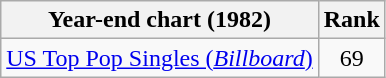<table class="wikitable sortable">
<tr>
<th>Year-end chart (1982)</th>
<th>Rank</th>
</tr>
<tr>
<td><a href='#'>US Top Pop Singles (<em>Billboard</em>)</a></td>
<td align="center">69</td>
</tr>
</table>
